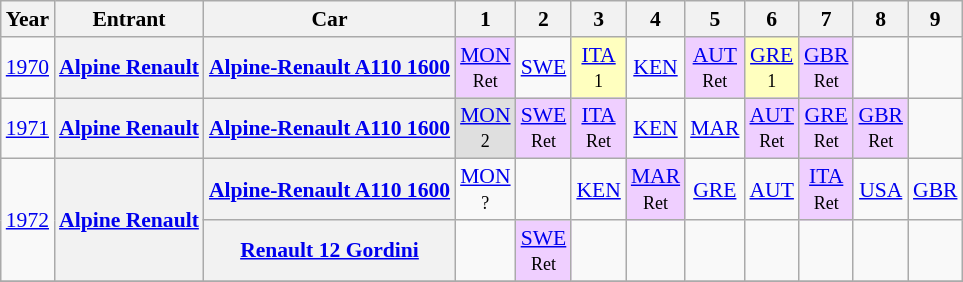<table class="wikitable" style="text-align:center; font-size:90%;">
<tr>
<th>Year</th>
<th>Entrant</th>
<th>Car</th>
<th>1</th>
<th>2</th>
<th>3</th>
<th>4</th>
<th>5</th>
<th>6</th>
<th>7</th>
<th>8</th>
<th>9</th>
</tr>
<tr>
<td><a href='#'>1970</a></td>
<th><a href='#'>Alpine Renault</a></th>
<th><a href='#'>Alpine-Renault A110 1600</a></th>
<td style="background:#EFCFFF;"><a href='#'>MON</a><br><small>Ret</small></td>
<td><a href='#'>SWE</a></td>
<td style="background:#FFFFBF;"><a href='#'>ITA</a><br><small>1</small></td>
<td><a href='#'>KEN</a></td>
<td style="background:#EFCFFF;"><a href='#'>AUT</a><br><small>Ret</small></td>
<td style="background:#FFFFBF;"><a href='#'>GRE</a><br><small>1</small></td>
<td style="background:#EFCFFF;"><a href='#'>GBR</a><br><small>Ret</small></td>
<td></td>
<td></td>
</tr>
<tr>
<td><a href='#'>1971</a></td>
<th><a href='#'>Alpine Renault</a></th>
<th><a href='#'>Alpine-Renault A110 1600</a></th>
<td style="background:#DFDFDF;"><a href='#'>MON</a><br><small>2</small></td>
<td style="background:#EFCFFF;"><a href='#'>SWE</a><br><small>Ret</small></td>
<td style="background:#EFCFFF;"><a href='#'>ITA</a><br><small>Ret</small></td>
<td><a href='#'>KEN</a></td>
<td><a href='#'>MAR</a></td>
<td style="background:#EFCFFF;"><a href='#'>AUT</a><br><small>Ret</small></td>
<td style="background:#EFCFFF;"><a href='#'>GRE</a><br><small>Ret</small></td>
<td style="background:#EFCFFF;"><a href='#'>GBR</a><br><small>Ret</small></td>
<td></td>
</tr>
<tr>
<td rowspan="2"><a href='#'>1972</a></td>
<th rowspan="2"><a href='#'>Alpine Renault</a></th>
<th><a href='#'>Alpine-Renault A110 1600</a></th>
<td><a href='#'>MON</a><br><small>?</small></td>
<td></td>
<td><a href='#'>KEN</a></td>
<td style="background:#EFCFFF;"><a href='#'>MAR</a><br><small>Ret</small></td>
<td><a href='#'>GRE</a></td>
<td><a href='#'>AUT</a></td>
<td style="background:#EFCFFF;"><a href='#'>ITA</a><br><small>Ret</small></td>
<td><a href='#'>USA</a></td>
<td><a href='#'>GBR</a></td>
</tr>
<tr>
<th><a href='#'>Renault 12 Gordini</a></th>
<td></td>
<td style="background:#EFCFFF;"><a href='#'>SWE</a><br><small>Ret</small></td>
<td></td>
<td></td>
<td></td>
<td></td>
<td></td>
<td></td>
<td></td>
</tr>
<tr>
</tr>
</table>
